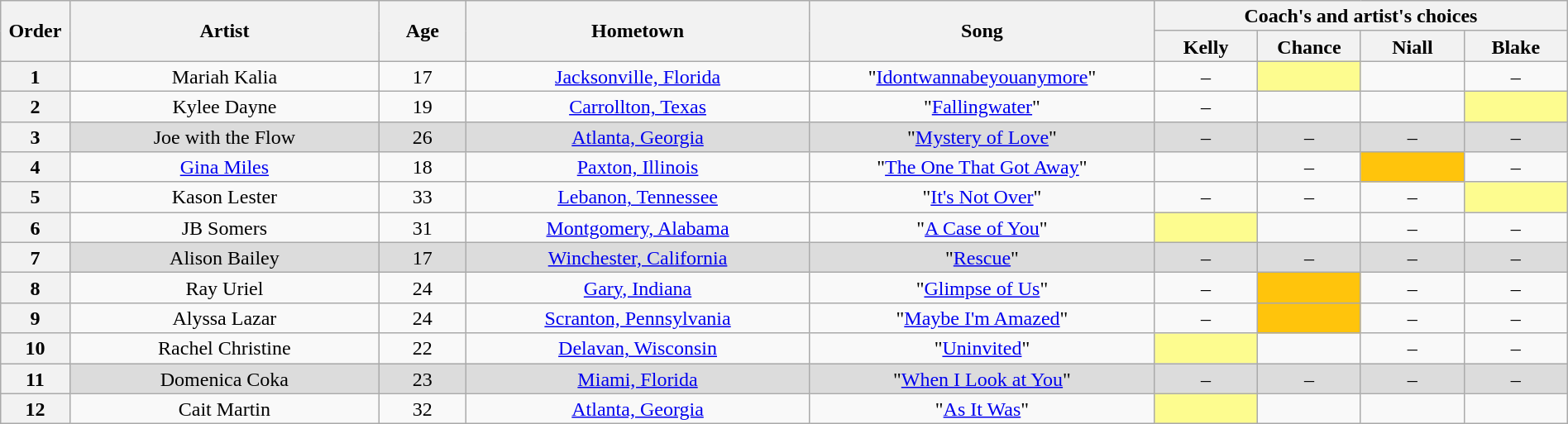<table class="wikitable" style="text-align:center; line-height:17px; width:100%">
<tr>
<th rowspan="2" scope="col" style="width:04%">Order</th>
<th rowspan="2" scope="col" style="width:18%">Artist</th>
<th rowspan="2" scope="col" style="width:05%">Age</th>
<th rowspan="2" scope="col" style="width:20%">Hometown</th>
<th rowspan="2" scope="col" style="width:20%">Song</th>
<th colspan="4" scope="col" style="width:24%">Coach's and artist's choices</th>
</tr>
<tr>
<th style="width:06%">Kelly</th>
<th style="width:06%">Chance</th>
<th style="width:06%">Niall</th>
<th style="width:06%">Blake</th>
</tr>
<tr>
<th>1</th>
<td>Mariah Kalia</td>
<td>17</td>
<td><a href='#'>Jacksonville, Florida</a></td>
<td>"<a href='#'>Idontwannabeyouanymore</a>"</td>
<td>–</td>
<td style="background:#fdfc8f"><em></em></td>
<td><em></em></td>
<td>–</td>
</tr>
<tr>
<th>2</th>
<td>Kylee Dayne</td>
<td>19</td>
<td><a href='#'>Carrollton, Texas</a></td>
<td>"<a href='#'>Fallingwater</a>"</td>
<td>–</td>
<td><em></em></td>
<td><em></em></td>
<td style="background:#fdfc8f"><em></em></td>
</tr>
<tr style="background:#DCDCDC">
<th>3</th>
<td>Joe with the Flow</td>
<td>26</td>
<td><a href='#'>Atlanta, Georgia</a></td>
<td>"<a href='#'>Mystery of Love</a>"</td>
<td>–</td>
<td>–</td>
<td>–</td>
<td>–</td>
</tr>
<tr>
<th>4</th>
<td><a href='#'>Gina Miles</a></td>
<td>18</td>
<td><a href='#'>Paxton, Illinois</a></td>
<td>"<a href='#'>The One That Got Away</a>"</td>
<td><em></em></td>
<td>–</td>
<td style="background:#ffc40c"><em></em></td>
<td>–</td>
</tr>
<tr>
<th>5</th>
<td>Kason Lester</td>
<td>33</td>
<td><a href='#'>Lebanon, Tennessee</a></td>
<td>"<a href='#'>It's Not Over</a>"</td>
<td>–</td>
<td>–</td>
<td>–</td>
<td style="background:#fdfc8f"></td>
</tr>
<tr | >
<th>6</th>
<td>JB Somers</td>
<td>31</td>
<td><a href='#'>Montgomery, Alabama</a></td>
<td>"<a href='#'>A Case of You</a>"</td>
<td style="background:#fdfc8f"><em></em></td>
<td><em></em></td>
<td>–</td>
<td>–</td>
</tr>
<tr style="background:#DCDCDC">
<th>7</th>
<td>Alison Bailey</td>
<td>17</td>
<td><a href='#'>Winchester, California</a></td>
<td>"<a href='#'>Rescue</a>"</td>
<td>–</td>
<td>–</td>
<td>–</td>
<td>–</td>
</tr>
<tr>
<th>8</th>
<td>Ray Uriel</td>
<td>24</td>
<td><a href='#'>Gary, Indiana</a></td>
<td>"<a href='#'>Glimpse of Us</a>"</td>
<td>–</td>
<td style="background:#ffc40c"><em></em></td>
<td>–</td>
<td>–</td>
</tr>
<tr>
<th>9</th>
<td>Alyssa Lazar</td>
<td>24</td>
<td><a href='#'>Scranton, Pennsylvania</a></td>
<td>"<a href='#'>Maybe I'm Amazed</a>"</td>
<td>–</td>
<td style="background:#ffc40c"><em></em></td>
<td>–</td>
<td>–</td>
</tr>
<tr>
<th>10</th>
<td>Rachel Christine</td>
<td>22</td>
<td><a href='#'>Delavan, Wisconsin</a></td>
<td>"<a href='#'>Uninvited</a>"</td>
<td style="background:#fdfc8f"><em></em></td>
<td><em></em></td>
<td>–</td>
<td>–</td>
</tr>
<tr style="background:#DCDCDC">
<th>11</th>
<td>Domenica Coka</td>
<td>23</td>
<td><a href='#'>Miami, Florida</a></td>
<td>"<a href='#'>When I Look at You</a>"</td>
<td>–</td>
<td>–</td>
<td>–</td>
<td>–</td>
</tr>
<tr>
<th>12</th>
<td>Cait Martin</td>
<td>32</td>
<td><a href='#'>Atlanta, Georgia</a></td>
<td>"<a href='#'>As It Was</a>"</td>
<td style="background:#fdfc8f"><em></em></td>
<td><em></em></td>
<td><em></em></td>
<td><em></em></td>
</tr>
</table>
